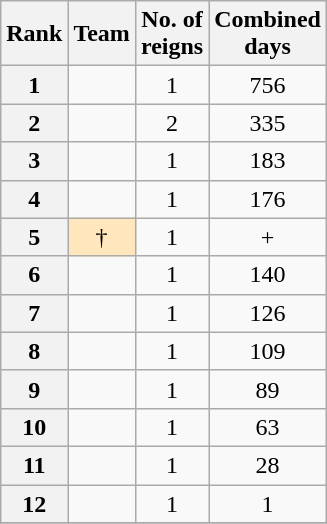<table class="wikitable sortable" style="text-align: center">
<tr>
<th>Rank</th>
<th>Team</th>
<th>No. of<br>reigns</th>
<th data-sort-type="number">Combined<br>days</th>
</tr>
<tr>
<th>1</th>
<td><br></td>
<td>1</td>
<td>756</td>
</tr>
<tr>
<th>2</th>
<td><br></td>
<td>2</td>
<td>335</td>
</tr>
<tr>
<th>3</th>
<td><br></td>
<td>1</td>
<td>183</td>
</tr>
<tr>
<th>4</th>
<td><br></td>
<td>1</td>
<td>176</td>
</tr>
<tr>
<th>5</th>
<td style="background-color: #ffe6bd"> †<br></td>
<td>1</td>
<td>+</td>
</tr>
<tr>
<th>6</th>
<td></td>
<td>1</td>
<td>140</td>
</tr>
<tr>
<th>7</th>
<td><br></td>
<td>1</td>
<td>126</td>
</tr>
<tr>
<th>8</th>
<td><br></td>
<td>1</td>
<td>109</td>
</tr>
<tr>
<th>9</th>
<td><br></td>
<td>1</td>
<td>89</td>
</tr>
<tr>
<th>10</th>
<td><br></td>
<td>1</td>
<td>63</td>
</tr>
<tr>
<th>11</th>
<td></td>
<td>1</td>
<td>28</td>
</tr>
<tr>
<th>12</th>
<td><br></td>
<td>1</td>
<td>1</td>
</tr>
<tr>
</tr>
</table>
